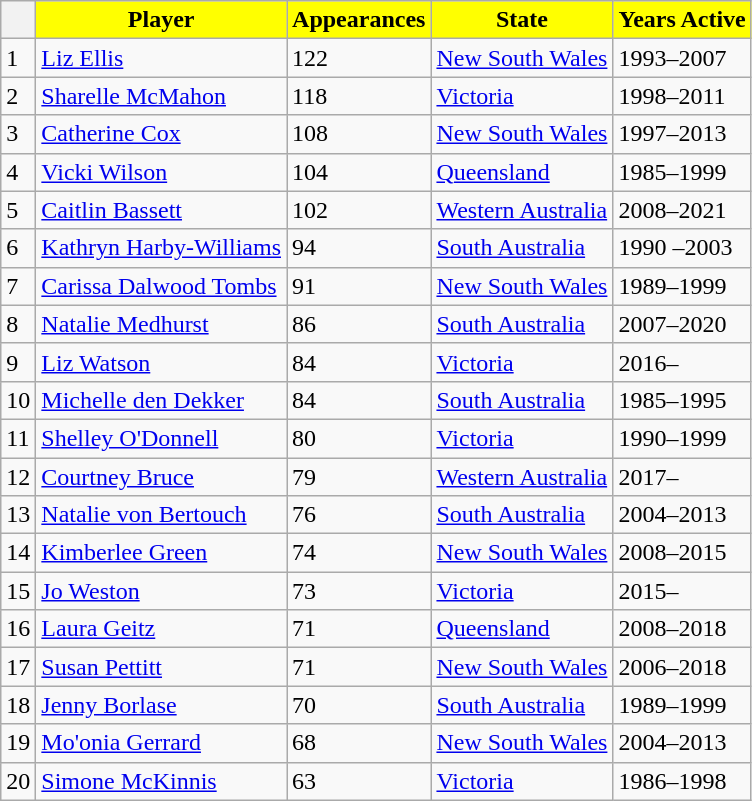<table class="wikitable collapsible" border="1">
<tr>
<th></th>
<th style="background:yellow;"><span>Player</span></th>
<th style="background:yellow;"><span>Appearances</span></th>
<th style="background:yellow;"><span>State</span></th>
<th style="background:yellow;"><span>Years Active</span></th>
</tr>
<tr>
<td>1</td>
<td><a href='#'>Liz Ellis</a></td>
<td>122</td>
<td><a href='#'>New South Wales</a></td>
<td>1993–2007</td>
</tr>
<tr>
<td>2</td>
<td><a href='#'>Sharelle McMahon</a></td>
<td>118</td>
<td><a href='#'>Victoria</a></td>
<td>1998–2011</td>
</tr>
<tr>
<td>3</td>
<td><a href='#'>Catherine Cox</a></td>
<td>108</td>
<td><a href='#'>New South Wales</a></td>
<td>1997–2013</td>
</tr>
<tr>
<td>4</td>
<td><a href='#'>Vicki Wilson</a></td>
<td>104</td>
<td><a href='#'>Queensland</a></td>
<td>1985–1999</td>
</tr>
<tr>
<td>5</td>
<td><a href='#'>Caitlin Bassett</a></td>
<td>102</td>
<td><a href='#'>Western Australia</a></td>
<td>2008–2021</td>
</tr>
<tr>
<td>6</td>
<td><a href='#'>Kathryn Harby-Williams</a></td>
<td>94</td>
<td><a href='#'>South Australia</a></td>
<td>1990 –2003</td>
</tr>
<tr>
<td>7</td>
<td><a href='#'>Carissa Dalwood Tombs</a></td>
<td>91</td>
<td><a href='#'>New South Wales</a></td>
<td>1989–1999</td>
</tr>
<tr>
<td>8</td>
<td><a href='#'>Natalie Medhurst</a></td>
<td>86</td>
<td><a href='#'>South Australia</a></td>
<td>2007–2020</td>
</tr>
<tr>
<td>9</td>
<td><a href='#'>Liz Watson</a></td>
<td>84</td>
<td><a href='#'>Victoria</a></td>
<td>2016–</td>
</tr>
<tr>
<td>10</td>
<td><a href='#'>Michelle den Dekker</a></td>
<td>84</td>
<td><a href='#'>South Australia</a></td>
<td>1985–1995</td>
</tr>
<tr>
<td>11</td>
<td><a href='#'>Shelley O'Donnell</a></td>
<td>80</td>
<td><a href='#'>Victoria</a></td>
<td>1990–1999</td>
</tr>
<tr>
<td>12</td>
<td><a href='#'>Courtney Bruce</a></td>
<td>79</td>
<td><a href='#'>Western Australia</a></td>
<td>2017–</td>
</tr>
<tr>
<td>13</td>
<td><a href='#'>Natalie von Bertouch</a></td>
<td>76</td>
<td><a href='#'>South Australia</a></td>
<td>2004–2013</td>
</tr>
<tr>
<td>14</td>
<td><a href='#'>Kimberlee Green</a></td>
<td>74</td>
<td><a href='#'>New South Wales</a></td>
<td>2008–2015</td>
</tr>
<tr>
<td>15</td>
<td><a href='#'>Jo Weston</a></td>
<td>73</td>
<td><a href='#'>Victoria</a></td>
<td>2015–</td>
</tr>
<tr>
<td>16</td>
<td><a href='#'>Laura Geitz</a></td>
<td>71</td>
<td><a href='#'>Queensland</a></td>
<td>2008–2018</td>
</tr>
<tr>
<td>17</td>
<td><a href='#'>Susan Pettitt</a></td>
<td>71</td>
<td><a href='#'>New South Wales</a></td>
<td>2006–2018</td>
</tr>
<tr>
<td>18</td>
<td><a href='#'>Jenny Borlase</a></td>
<td>70</td>
<td><a href='#'>South Australia</a></td>
<td>1989–1999</td>
</tr>
<tr>
<td>19</td>
<td><a href='#'>Mo'onia Gerrard</a></td>
<td>68</td>
<td><a href='#'>New South Wales</a></td>
<td>2004–2013</td>
</tr>
<tr>
<td>20</td>
<td><a href='#'>Simone McKinnis</a></td>
<td>63</td>
<td><a href='#'>Victoria</a></td>
<td>1986–1998</td>
</tr>
</table>
